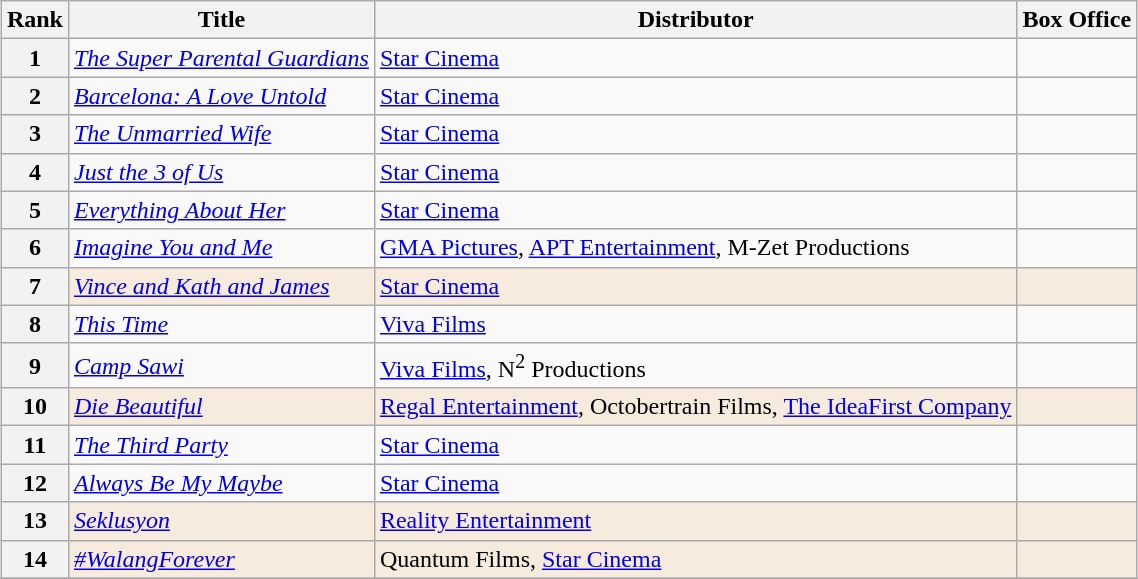<table class="wikitable" style="margin:auto; margin:auto;">
<tr>
<th>Rank</th>
<th>Title</th>
<th>Distributor</th>
<th>Box Office</th>
</tr>
<tr>
<th style="text-align:center;">1</th>
<td><em><a href='#'>The Super Parental Guardians</a></em></td>
<td><a href='#'>Star Cinema</a></td>
<td></td>
</tr>
<tr>
<th style="text-align:center;">2</th>
<td><em><a href='#'>Barcelona: A Love Untold</a></em></td>
<td><a href='#'>Star Cinema</a></td>
<td></td>
</tr>
<tr>
<th style="text-align:center;">3</th>
<td><em><a href='#'>The Unmarried Wife</a></em></td>
<td><a href='#'>Star Cinema</a></td>
<td></td>
</tr>
<tr>
<th style="text-align:center;">4</th>
<td><em><a href='#'>Just the 3 of Us</a></em></td>
<td><a href='#'>Star Cinema</a></td>
<td></td>
</tr>
<tr>
<th style="text-align:center;">5</th>
<td><em><a href='#'>Everything About Her</a></em></td>
<td><a href='#'>Star Cinema</a></td>
<td></td>
</tr>
<tr>
<th style="text-align:center;">6</th>
<td><em><a href='#'>Imagine You and Me</a></em></td>
<td><a href='#'>GMA Pictures</a>, <a href='#'>APT Entertainment</a>, M-Zet Productions</td>
<td></td>
</tr>
<tr>
<th style="text-align:center;">7</th>
<td style="background:#f7ebdd;"><em><a href='#'>Vince and Kath and James</a></em></td>
<td style="background:#f7ebdd;"><a href='#'>Star Cinema</a></td>
<td style="background:#f7ebdd;"></td>
</tr>
<tr>
<th style="text-align:center;">8</th>
<td><em><a href='#'>This Time</a></em></td>
<td><a href='#'>Viva Films</a></td>
<td></td>
</tr>
<tr>
<th style="text-align:center;">9</th>
<td><em><a href='#'>Camp Sawi</a></em></td>
<td><a href='#'>Viva Films</a>, N<sup>2</sup> Productions</td>
<td></td>
</tr>
<tr>
<th style="text-align:center;">10</th>
<td style="background:#f7ebdd;"><em><a href='#'>Die Beautiful</a></em></td>
<td style="background:#f7ebdd;"><a href='#'>Regal Entertainment</a>, Octobertrain Films, <a href='#'>The IdeaFirst Company</a></td>
<td style="background:#f7ebdd;"></td>
</tr>
<tr>
<th style="text-align:center;">11</th>
<td><em><a href='#'>The Third Party</a></em></td>
<td><a href='#'>Star Cinema</a></td>
<td></td>
</tr>
<tr>
<th style="text-align:center;">12</th>
<td><em><a href='#'>Always Be My Maybe</a></em></td>
<td><a href='#'>Star Cinema</a></td>
<td></td>
</tr>
<tr>
<th style="text-align:center;">13</th>
<td style="background:#f7ebdd;"><em><a href='#'>Seklusyon</a></em></td>
<td style="background:#f7ebdd;"><a href='#'>Reality Entertainment</a></td>
<td style="background:#f7ebdd;"></td>
</tr>
<tr>
<th style="text-align:center;">14</th>
<td style="background:#f7ebdd;"><em><a href='#'>#WalangForever</a></em></td>
<td style="background:#f7ebdd;">Quantum Films, <a href='#'>Star Cinema</a></td>
<td style="background:#f7ebdd;"></td>
</tr>
<tr>
</tr>
</table>
